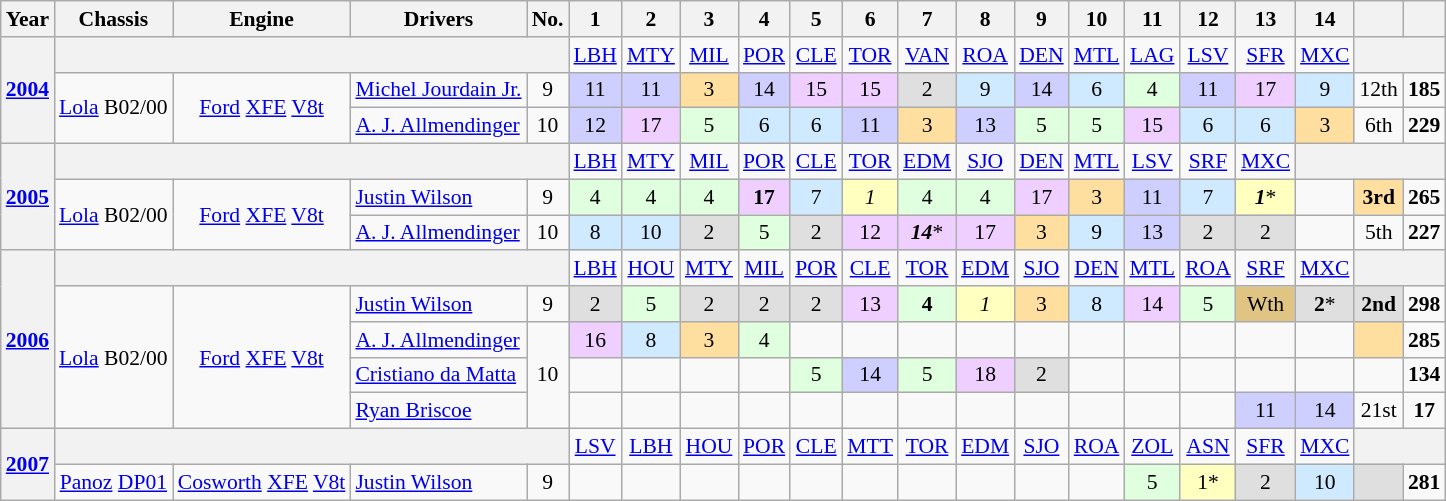<table class="wikitable" style="text-align:center; font-size:90%">
<tr>
<th>Year</th>
<th>Chassis</th>
<th>Engine</th>
<th>Drivers</th>
<th>No.</th>
<th>1</th>
<th>2</th>
<th>3</th>
<th>4</th>
<th>5</th>
<th>6</th>
<th>7</th>
<th>8</th>
<th>9</th>
<th>10</th>
<th>11</th>
<th>12</th>
<th>13</th>
<th>14</th>
<th></th>
<th></th>
</tr>
<tr>
<th rowspan=3><a href='#'>2004</a></th>
<th colspan=4></th>
<td><a href='#'>LBH</a></td>
<td><a href='#'>MTY</a></td>
<td><a href='#'>MIL</a></td>
<td><a href='#'>POR</a></td>
<td><a href='#'>CLE</a></td>
<td><a href='#'>TOR</a></td>
<td><a href='#'>VAN</a></td>
<td><a href='#'>ROA</a></td>
<td><a href='#'>DEN</a></td>
<td><a href='#'>MTL</a></td>
<td><a href='#'>LAG</a></td>
<td><a href='#'>LSV</a></td>
<td><a href='#'>SFR</a></td>
<td><a href='#'>MXC</a></td>
<th colspan=2></th>
</tr>
<tr>
<td rowspan=2><a href='#'>Lola</a> B02/00</td>
<td rowspan=2><a href='#'>Ford</a> <a href='#'>XFE</a> <a href='#'>V8</a><a href='#'>t</a></td>
<td align="left"> <a href='#'>Michel Jourdain Jr.</a></td>
<td>9</td>
<td style="background:#CFCFFF;" align=center>11</td>
<td style="background:#CFCFFF;" align=center>11</td>
<td style="background:#ffdf9f;" align=center>3</td>
<td style="background:#CFCFFF;" align=center>14</td>
<td style="background:#efcfff;" align=center>15</td>
<td style="background:#efcfff;" align=center>15</td>
<td style="background:#dfdfdf;" align=center>2</td>
<td style="background:#CFEAFF;" align=center>9</td>
<td style="background:#CFCFFF;" align=center>14</td>
<td style="background:#CFEAFF;" align=center>6</td>
<td style="background:#dfffdf;" align=center>4</td>
<td style="background:#CFCFFF;" align=center>11</td>
<td style="background:#efcfff;" align=center>17</td>
<td style="background:#CFEAFF;" align=center>9</td>
<td>12th</td>
<td><strong>185</strong></td>
</tr>
<tr>
<td align="left"> <a href='#'>A. J. Allmendinger</a></td>
<td>10</td>
<td style="background:#CFCFFF;" align=center>12</td>
<td style="background:#efcfff;" align=center>17</td>
<td style="background:#dfffdf;" align=center>5</td>
<td style="background:#CFEAFF;" align=center>6</td>
<td style="background:#CFEAFF;" align=center>6</td>
<td style="background:#CFCFFF;" align=center>11</td>
<td style="background:#ffdf9f;" align=center>3</td>
<td style="background:#CFCFFF;" align=center>13</td>
<td style="background:#dfffdf;" align=center>5</td>
<td style="background:#dfffdf;" align=center>5</td>
<td style="background:#efcfff;" align=center>15</td>
<td style="background:#CFEAFF;" align=center>6</td>
<td style="background:#CFEAFF;" align=center>6</td>
<td style="background:#ffdf9f;" align=center>3</td>
<td>6th</td>
<td><strong>229</strong></td>
</tr>
<tr>
<th rowspan=3><a href='#'>2005</a></th>
<th colspan=4></th>
<td><a href='#'>LBH</a></td>
<td><a href='#'>MTY</a></td>
<td><a href='#'>MIL</a></td>
<td><a href='#'>POR</a></td>
<td><a href='#'>CLE</a></td>
<td><a href='#'>TOR</a></td>
<td><a href='#'>EDM</a></td>
<td><a href='#'>SJO</a></td>
<td><a href='#'>DEN</a></td>
<td><a href='#'>MTL</a></td>
<td><a href='#'>LSV</a></td>
<td><a href='#'>SRF</a></td>
<td><a href='#'>MXC</a></td>
<th colspan=3></th>
</tr>
<tr>
<td rowspan=2><a href='#'>Lola</a> B02/00</td>
<td rowspan=2><a href='#'>Ford</a> <a href='#'>XFE</a> <a href='#'>V8</a><a href='#'>t</a></td>
<td align="left"> <a href='#'>Justin Wilson</a></td>
<td>9</td>
<td style="background:#dfffdf;" align=center>4</td>
<td style="background:#dfffdf;" align=center>4</td>
<td style="background:#dfffdf;" align=center>4</td>
<td style="background:#efcfff;" align=center><strong>17</strong></td>
<td style="background:#CFEAFF;" align=center>7</td>
<td style="background:#ffffbf;" align=center><em>1</em></td>
<td style="background:#dfffdf;" align=center>4</td>
<td style="background:#dfffdf;" align=center>4</td>
<td style="background:#efcfff;" align=center>17</td>
<td style="background:#ffdf9f;" align=center>3</td>
<td style="background:#CFCFFF;" align=center>11</td>
<td style="background:#CFEAFF;" align=center>7</td>
<td style="background:#ffffbf;" align=center><strong><em>1</em></strong>*</td>
<td></td>
<td style="background:#ffdf9f;"><strong>3rd</strong></td>
<td><strong>265</strong></td>
</tr>
<tr>
<td align="left"> <a href='#'>A. J. Allmendinger</a></td>
<td>10</td>
<td style="background:#CFEAFF;" align=center>8</td>
<td style="background:#CFEAFF;" align=center>10</td>
<td style="background:#dfdfdf;" align=center>2</td>
<td style="background:#dfffdf;" align=center>5</td>
<td style="background:#dfdfdf;" align=center>2</td>
<td style="background:#efcfff;" align=center>12</td>
<td style="background:#efcfff;" align=center><strong><em>14</em></strong>*</td>
<td style="background:#efcfff;" align=center>17</td>
<td style="background:#ffdf9f;" align=center>3</td>
<td style="background:#CFEAFF;" align=center>9</td>
<td style="background:#CFCFFF;" align=center>13</td>
<td style="background:#dfdfdf;" align=center>2</td>
<td style="background:#dfdfdf;" align=center>2</td>
<td></td>
<td>5th</td>
<td><strong>227</strong></td>
</tr>
<tr>
<th rowspan=5><a href='#'>2006</a></th>
<th colspan=4></th>
<td><a href='#'>LBH</a></td>
<td><a href='#'>HOU</a></td>
<td><a href='#'>MTY</a></td>
<td><a href='#'>MIL</a></td>
<td><a href='#'>POR</a></td>
<td><a href='#'>CLE</a></td>
<td><a href='#'>TOR</a></td>
<td><a href='#'>EDM</a></td>
<td><a href='#'>SJO</a></td>
<td><a href='#'>DEN</a></td>
<td><a href='#'>MTL</a></td>
<td><a href='#'>ROA</a></td>
<td><a href='#'>SRF</a></td>
<td><a href='#'>MXC</a></td>
<th colspan=2></th>
</tr>
<tr>
<td rowspan=4><a href='#'>Lola</a> B02/00</td>
<td rowspan=4><a href='#'>Ford</a> <a href='#'>XFE</a> <a href='#'>V8</a><a href='#'>t</a></td>
<td align="left"> <a href='#'>Justin Wilson</a></td>
<td>9</td>
<td style="background:#dfdfdf;" align=center>2</td>
<td style="background:#dfffdf;" align=center>5</td>
<td style="background:#dfdfdf;" align=center>2</td>
<td style="background:#dfdfdf;" align=center>2</td>
<td style="background:#dfdfdf;" align=center>2</td>
<td style="background:#efcfff;" align=center>13</td>
<td style="background:#dfffdf;" align=center><strong>4</strong></td>
<td style="background:#ffffbf;" align=center><em>1</em></td>
<td style="background:#ffdf9f;" align=center>3</td>
<td style="background:#CFEAFF;" align=center>8</td>
<td style="background:#efcfff;" align=center>14</td>
<td style="background:#dfffdf;" align=center>5</td>
<td style="background:#DFC484;" align=center>Wth</td>
<td style="background:#dfdfdf;" align=center><strong>2</strong>*</td>
<td style="background:#dfdfdf;"><strong>2nd</strong></td>
<td><strong>298</strong></td>
</tr>
<tr>
<td align="left"> <a href='#'>A. J. Allmendinger</a></td>
<td rowspan=3>10</td>
<td style="background:#efcfff;" align=center>16</td>
<td style="background:#CFEAFF;" align=center>8</td>
<td style="background:#ffdf9f;" align=center>3</td>
<td style="background:#dfffdf;" align=center>4</td>
<td></td>
<td></td>
<td></td>
<td></td>
<td></td>
<td></td>
<td></td>
<td></td>
<td></td>
<td></td>
<td style="background:#ffdf9f;"></td>
<td><strong>285</strong></td>
</tr>
<tr>
<td align="left"> <a href='#'>Cristiano da Matta</a></td>
<td></td>
<td></td>
<td></td>
<td></td>
<td style="background:#dfffdf;" align=center>5</td>
<td style="background:#CFCFFF;" align=center>14</td>
<td style="background:#dfffdf;" align=center>5</td>
<td style="background:#efcfff;" align=center>18</td>
<td style="background:#dfdfdf;" align=center>2</td>
<td></td>
<td></td>
<td></td>
<td></td>
<td></td>
<td></td>
<td><strong>134</strong></td>
</tr>
<tr>
<td align="left"> <a href='#'>Ryan Briscoe</a></td>
<td></td>
<td></td>
<td></td>
<td></td>
<td></td>
<td></td>
<td></td>
<td></td>
<td></td>
<td></td>
<td></td>
<td></td>
<td style="background:#CFCFFF;" align=center>11</td>
<td style="background:#CFCFFF;" align=center>14</td>
<td>21st</td>
<td><strong>17</strong></td>
</tr>
<tr>
<th rowspan=2><a href='#'>2007</a></th>
<th colspan=4></th>
<td><a href='#'>LSV</a></td>
<td><a href='#'>LBH</a></td>
<td><a href='#'>HOU</a></td>
<td><a href='#'>POR</a></td>
<td><a href='#'>CLE</a></td>
<td><a href='#'>MTT</a></td>
<td><a href='#'>TOR</a></td>
<td><a href='#'>EDM</a></td>
<td><a href='#'>SJO</a></td>
<td><a href='#'>ROA</a></td>
<td><a href='#'>ZOL</a></td>
<td><a href='#'>ASN</a></td>
<td><a href='#'>SFR</a></td>
<td><a href='#'>MXC</a></td>
<th colspan=2></th>
</tr>
<tr>
<td><a href='#'>Panoz</a> <a href='#'>DP01</a></td>
<td><a href='#'>Cosworth</a> <a href='#'>XFE</a> <a href='#'>V8</a><a href='#'>t</a></td>
<td align="left"> <a href='#'>Justin Wilson</a></td>
<td>9</td>
<td></td>
<td></td>
<td></td>
<td></td>
<td></td>
<td></td>
<td></td>
<td></td>
<td></td>
<td></td>
<td style="background:#dfffdf; text-align:center;">5</td>
<td style="background:#ffffbf; text-align:center;">1*</td>
<td style="background:#dfdfdf; text-align:center;">2</td>
<td style="background:#cfeaff; text-align:center;">10</td>
<td style="background:#dfdfdf;"></td>
<td><strong>281</strong></td>
</tr>
</table>
